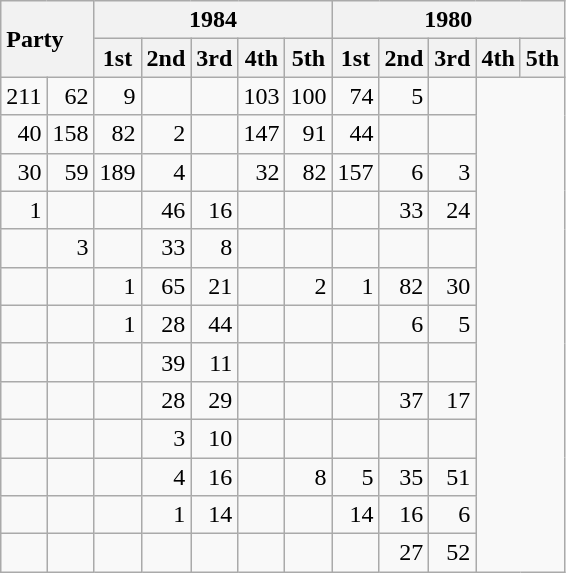<table class="wikitable" style="text-align:right;">
<tr>
<th rowspan="2" colspan="2" style="text-align:left;">Party</th>
<th colspan="5">1984</th>
<th colspan="5">1980</th>
</tr>
<tr>
<th>1st</th>
<th>2nd</th>
<th>3rd</th>
<th>4th</th>
<th>5th</th>
<th>1st</th>
<th>2nd</th>
<th>3rd</th>
<th>4th</th>
<th>5th</th>
</tr>
<tr>
<td>211</td>
<td>62</td>
<td>9</td>
<td></td>
<td></td>
<td>103</td>
<td>100</td>
<td>74</td>
<td>5</td>
<td></td>
</tr>
<tr>
<td>40</td>
<td>158</td>
<td>82</td>
<td>2</td>
<td></td>
<td>147</td>
<td>91</td>
<td>44</td>
<td></td>
<td></td>
</tr>
<tr>
<td>30</td>
<td>59</td>
<td>189</td>
<td>4</td>
<td></td>
<td>32</td>
<td>82</td>
<td>157</td>
<td>6</td>
<td>3</td>
</tr>
<tr>
<td>1</td>
<td></td>
<td></td>
<td>46</td>
<td>16</td>
<td></td>
<td></td>
<td></td>
<td>33</td>
<td>24</td>
</tr>
<tr>
<td></td>
<td>3</td>
<td></td>
<td>33</td>
<td>8</td>
<td></td>
<td></td>
<td></td>
<td></td>
<td></td>
</tr>
<tr>
<td></td>
<td></td>
<td>1</td>
<td>65</td>
<td>21</td>
<td></td>
<td>2</td>
<td>1</td>
<td>82</td>
<td>30</td>
</tr>
<tr>
<td></td>
<td></td>
<td>1</td>
<td>28</td>
<td>44</td>
<td></td>
<td></td>
<td></td>
<td>6</td>
<td>5</td>
</tr>
<tr>
<td></td>
<td></td>
<td></td>
<td>39</td>
<td>11</td>
<td></td>
<td></td>
<td></td>
<td></td>
<td></td>
</tr>
<tr>
<td></td>
<td></td>
<td></td>
<td>28</td>
<td>29</td>
<td></td>
<td></td>
<td></td>
<td>37</td>
<td>17</td>
</tr>
<tr>
<td></td>
<td></td>
<td></td>
<td>3</td>
<td>10</td>
<td></td>
<td></td>
<td></td>
<td></td>
<td></td>
</tr>
<tr>
<td></td>
<td></td>
<td></td>
<td>4</td>
<td>16</td>
<td></td>
<td>8</td>
<td>5</td>
<td>35</td>
<td>51</td>
</tr>
<tr>
<td></td>
<td></td>
<td></td>
<td>1</td>
<td>14</td>
<td></td>
<td></td>
<td>14</td>
<td>16</td>
<td>6</td>
</tr>
<tr>
<td></td>
<td></td>
<td></td>
<td></td>
<td></td>
<td></td>
<td></td>
<td></td>
<td>27</td>
<td>52</td>
</tr>
</table>
